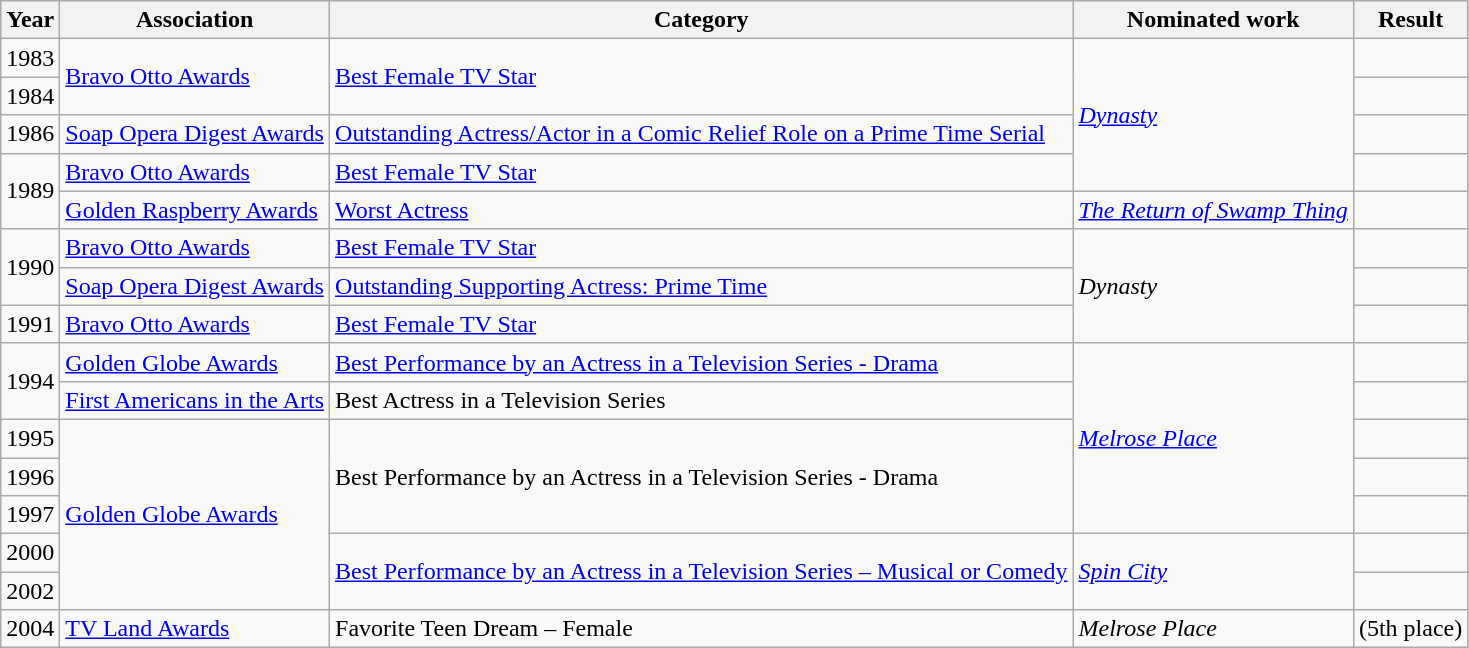<table class="wikitable">
<tr>
<th>Year</th>
<th>Association</th>
<th>Category</th>
<th>Nominated work</th>
<th>Result</th>
</tr>
<tr>
<td>1983</td>
<td rowspan="2"><a href='#'>Bravo Otto Awards</a></td>
<td rowspan="2"><a href='#'>Best Female TV Star</a></td>
<td rowspan="4"><em><a href='#'>Dynasty</a></em></td>
<td></td>
</tr>
<tr>
<td>1984</td>
<td></td>
</tr>
<tr>
<td>1986</td>
<td><a href='#'>Soap Opera Digest Awards</a></td>
<td><a href='#'>Outstanding Actress/Actor in a Comic Relief Role on a Prime Time Serial</a></td>
<td></td>
</tr>
<tr>
<td rowspan="2">1989</td>
<td><a href='#'>Bravo Otto Awards</a></td>
<td><a href='#'>Best Female TV Star</a></td>
<td></td>
</tr>
<tr>
<td><a href='#'>Golden Raspberry Awards</a></td>
<td><a href='#'>Worst Actress</a></td>
<td><em><a href='#'>The Return of Swamp Thing</a></em></td>
<td></td>
</tr>
<tr>
<td rowspan="2">1990</td>
<td><a href='#'>Bravo Otto Awards</a></td>
<td><a href='#'>Best Female TV Star</a></td>
<td rowspan="3"><em>Dynasty</em></td>
<td></td>
</tr>
<tr>
<td><a href='#'>Soap Opera Digest Awards</a></td>
<td><a href='#'>Outstanding Supporting Actress: Prime Time</a></td>
<td></td>
</tr>
<tr>
<td>1991</td>
<td><a href='#'>Bravo Otto Awards</a></td>
<td><a href='#'>Best Female TV Star</a></td>
<td></td>
</tr>
<tr>
<td rowspan="2" style="text-align:center;">1994</td>
<td><a href='#'>Golden Globe Awards</a></td>
<td><a href='#'>Best Performance by an Actress in a Television Series - Drama</a></td>
<td rowspan="5"><em><a href='#'>Melrose Place</a></em></td>
<td></td>
</tr>
<tr>
<td><a href='#'>First Americans in the Arts</a></td>
<td>Best Actress in a Television Series</td>
<td></td>
</tr>
<tr>
<td style="text-align:center;">1995</td>
<td rowspan="5"><a href='#'>Golden Globe Awards</a></td>
<td rowspan="3">Best Performance by an Actress in a Television Series - Drama</td>
<td></td>
</tr>
<tr>
<td style="text-align:center;">1996</td>
<td></td>
</tr>
<tr>
<td style="text-align:center;">1997</td>
<td></td>
</tr>
<tr>
<td style="text-align:center;">2000</td>
<td rowspan="2"><a href='#'>Best Performance by an Actress in a Television Series – Musical or Comedy</a></td>
<td rowspan="2"><em><a href='#'>Spin City</a></em></td>
<td></td>
</tr>
<tr>
<td style="text-align:center;">2002</td>
<td></td>
</tr>
<tr>
<td style="text-align:center;">2004</td>
<td><a href='#'>TV Land Awards</a></td>
<td>Favorite Teen Dream – Female</td>
<td><em>Melrose Place</em></td>
<td> (5th place)</td>
</tr>
</table>
